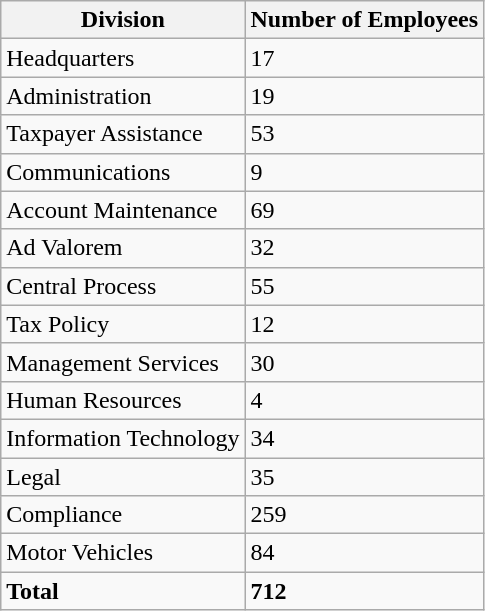<table border="1" cellspacing="0" cellpadding="5" style="border-collapse:collapse;" class="wikitable">
<tr>
<th>Division</th>
<th>Number of Employees</th>
</tr>
<tr>
<td>Headquarters</td>
<td>17</td>
</tr>
<tr>
<td>Administration</td>
<td>19</td>
</tr>
<tr>
<td>Taxpayer Assistance</td>
<td>53</td>
</tr>
<tr>
<td>Communications</td>
<td>9</td>
</tr>
<tr>
<td>Account Maintenance</td>
<td>69</td>
</tr>
<tr>
<td>Ad Valorem</td>
<td>32</td>
</tr>
<tr>
<td>Central Process</td>
<td>55</td>
</tr>
<tr>
<td>Tax Policy</td>
<td>12</td>
</tr>
<tr>
<td>Management Services</td>
<td>30</td>
</tr>
<tr>
<td>Human Resources</td>
<td>4</td>
</tr>
<tr>
<td>Information Technology</td>
<td>34</td>
</tr>
<tr>
<td>Legal</td>
<td>35</td>
</tr>
<tr>
<td>Compliance</td>
<td>259</td>
</tr>
<tr>
<td>Motor Vehicles</td>
<td>84</td>
</tr>
<tr>
<td><strong>Total</strong></td>
<td><strong>712</strong></td>
</tr>
</table>
